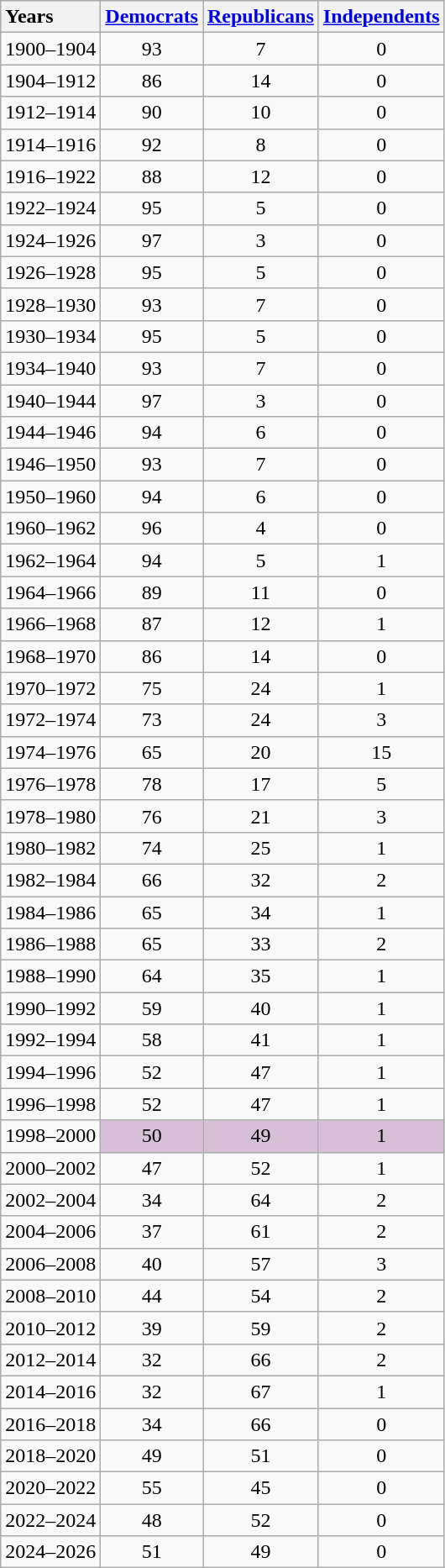<table class="wikitable" style="text-align:center">
<tr>
<th style="text-align:left; vertical-align:bottom;">Years</th>
<th><a href='#'>Democrats</a></th>
<th><a href='#'>Republicans</a></th>
<th><a href='#'>Independents</a></th>
</tr>
<tr>
<td style="text-align:left">1900–1904</td>
<td>93</td>
<td>7</td>
<td>0</td>
</tr>
<tr>
<td style="text-align:left">1904–1912</td>
<td>86</td>
<td>14</td>
<td>0</td>
</tr>
<tr>
<td style="text-align:left">1912–1914</td>
<td>90</td>
<td>10</td>
<td>0</td>
</tr>
<tr>
<td style="text-align:left">1914–1916</td>
<td>92</td>
<td>8</td>
<td>0</td>
</tr>
<tr>
<td style="text-align:left">1916–1922</td>
<td>88</td>
<td>12</td>
<td>0</td>
</tr>
<tr>
<td style="text-align:left">1922–1924</td>
<td>95</td>
<td>5</td>
<td>0</td>
</tr>
<tr>
<td style="text-align:left">1924–1926</td>
<td>97</td>
<td>3</td>
<td>0</td>
</tr>
<tr>
<td style="text-align:left">1926–1928</td>
<td>95</td>
<td>5</td>
<td>0</td>
</tr>
<tr>
<td style="text-align:left">1928–1930</td>
<td>93</td>
<td>7</td>
<td>0</td>
</tr>
<tr>
<td style="text-align:left">1930–1934</td>
<td>95</td>
<td>5</td>
<td>0</td>
</tr>
<tr>
<td style="text-align:left">1934–1940</td>
<td>93</td>
<td>7</td>
<td>0</td>
</tr>
<tr>
<td style="text-align:left">1940–1944</td>
<td>97</td>
<td>3</td>
<td>0</td>
</tr>
<tr>
<td style="text-align:left">1944–1946</td>
<td>94</td>
<td>6</td>
<td>0</td>
</tr>
<tr>
<td style="text-align:left">1946–1950</td>
<td>93</td>
<td>7</td>
<td>0</td>
</tr>
<tr>
<td style="text-align:left">1950–1960</td>
<td>94</td>
<td>6</td>
<td>0</td>
</tr>
<tr>
<td style="text-align:left">1960–1962</td>
<td>96</td>
<td>4</td>
<td>0</td>
</tr>
<tr>
<td style="text-align:left">1962–1964</td>
<td>94</td>
<td>5</td>
<td>1</td>
</tr>
<tr>
<td style="text-align:left">1964–1966</td>
<td>89</td>
<td>11</td>
<td>0</td>
</tr>
<tr>
<td style="text-align:left">1966–1968</td>
<td>87</td>
<td>12</td>
<td>1</td>
</tr>
<tr>
<td style="text-align:left">1968–1970</td>
<td>86</td>
<td>14</td>
<td>0</td>
</tr>
<tr>
<td style="text-align:left">1970–1972</td>
<td>75</td>
<td>24</td>
<td>1</td>
</tr>
<tr>
<td style="text-align:left">1972–1974</td>
<td>73</td>
<td>24</td>
<td>3</td>
</tr>
<tr>
<td style="text-align:left">1974–1976</td>
<td>65</td>
<td>20</td>
<td>15</td>
</tr>
<tr>
<td style="text-align:left">1976–1978</td>
<td>78</td>
<td>17</td>
<td>5</td>
</tr>
<tr>
<td style="text-align:left">1978–1980</td>
<td>76</td>
<td>21</td>
<td>3</td>
</tr>
<tr>
<td style="text-align:left">1980–1982</td>
<td>74</td>
<td>25</td>
<td>1</td>
</tr>
<tr>
<td style="text-align:left">1982–1984</td>
<td>66</td>
<td>32</td>
<td>2</td>
</tr>
<tr>
<td style="text-align:left">1984–1986</td>
<td>65</td>
<td>34</td>
<td>1</td>
</tr>
<tr>
<td style="text-align:left">1986–1988</td>
<td>65</td>
<td>33</td>
<td>2</td>
</tr>
<tr>
<td style="text-align:left">1988–1990</td>
<td>64</td>
<td>35</td>
<td>1</td>
</tr>
<tr>
<td style="text-align:left">1990–1992</td>
<td>59</td>
<td>40</td>
<td>1</td>
</tr>
<tr>
<td style="text-align:left">1992–1994</td>
<td>58</td>
<td>41</td>
<td>1</td>
</tr>
<tr>
<td style="text-align:left">1994–1996</td>
<td>52</td>
<td>47</td>
<td>1</td>
</tr>
<tr>
<td style="text-align:left">1996–1998</td>
<td>52</td>
<td>47</td>
<td>1</td>
</tr>
<tr>
<td style="text-align:left">1998–2000</td>
<td bgcolor=#D8BFD8>50</td>
<td bgcolor=#D8BFD8>49</td>
<td bgcolor=#D8BFD8>1</td>
</tr>
<tr>
<td style="text-align:left">2000–2002</td>
<td>47</td>
<td>52</td>
<td>1</td>
</tr>
<tr>
<td style="text-align:left">2002–2004</td>
<td>34</td>
<td>64</td>
<td>2</td>
</tr>
<tr>
<td style="text-align:left">2004–2006</td>
<td>37</td>
<td>61</td>
<td>2</td>
</tr>
<tr>
<td style="text-align:left">2006–2008</td>
<td>40</td>
<td>57</td>
<td>3</td>
</tr>
<tr>
<td style="text-align:left">2008–2010</td>
<td>44</td>
<td>54</td>
<td>2</td>
</tr>
<tr>
<td style="text-align:left">2010–2012</td>
<td>39</td>
<td>59</td>
<td>2</td>
</tr>
<tr>
<td style="text-align:left">2012–2014</td>
<td>32</td>
<td>66</td>
<td>2</td>
</tr>
<tr>
<td style="text-align:left">2014–2016</td>
<td>32</td>
<td>67</td>
<td>1</td>
</tr>
<tr>
<td style="text-align:left">2016–2018</td>
<td>34</td>
<td>66</td>
<td>0</td>
</tr>
<tr>
<td style="text-align:left">2018–2020</td>
<td>49</td>
<td>51</td>
<td>0</td>
</tr>
<tr>
<td style="text-align:left">2020–2022</td>
<td>55</td>
<td>45</td>
<td>0</td>
</tr>
<tr>
<td style="text-align:left">2022–2024</td>
<td>48</td>
<td>52</td>
<td>0</td>
</tr>
<tr>
<td style="text-align:left">2024–2026</td>
<td>51</td>
<td>49</td>
<td>0</td>
</tr>
</table>
